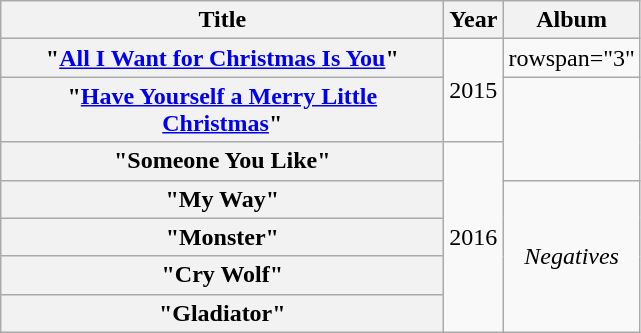<table class="wikitable plainrowheaders" style="text-align: center">
<tr>
<th scope="col" style="width: 18em">Title</th>
<th scope="col">Year</th>
<th scope="col">Album</th>
</tr>
<tr>
<th scope="row">"<a href='#'>All I Want for Christmas Is You</a>"</th>
<td rowspan="2">2015</td>
<td>rowspan="3" </td>
</tr>
<tr>
<th scope="row">"<a href='#'>Have Yourself a Merry Little Christmas</a>"</th>
</tr>
<tr>
<th scope="row">"Someone You Like"</th>
<td rowspan="5">2016</td>
</tr>
<tr>
<th scope="row">"My Way"</th>
<td rowspan="4"><em>Negatives</em></td>
</tr>
<tr>
<th scope="row">"Monster"</th>
</tr>
<tr>
<th scope="row">"Cry Wolf"</th>
</tr>
<tr>
<th scope="row">"Gladiator"</th>
</tr>
</table>
